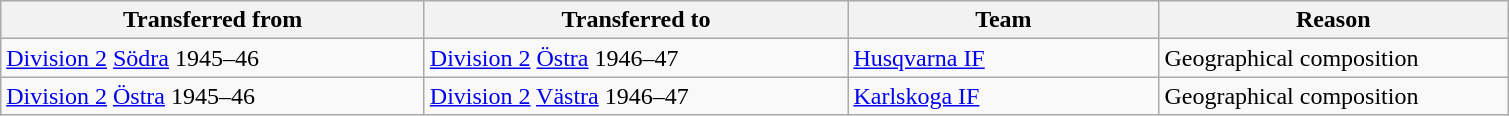<table class="wikitable" style="text-align: left;">
<tr>
<th style="width: 275px;">Transferred from</th>
<th style="width: 275px;">Transferred to</th>
<th style="width: 200px;">Team</th>
<th style="width: 225px;">Reason</th>
</tr>
<tr>
<td><a href='#'>Division 2</a> <a href='#'>Södra</a> 1945–46</td>
<td><a href='#'>Division 2</a> <a href='#'>Östra</a> 1946–47</td>
<td><a href='#'>Husqvarna IF</a></td>
<td>Geographical composition</td>
</tr>
<tr>
<td><a href='#'>Division 2</a> <a href='#'>Östra</a> 1945–46</td>
<td><a href='#'>Division 2</a> <a href='#'>Västra</a> 1946–47</td>
<td><a href='#'>Karlskoga IF</a></td>
<td>Geographical composition</td>
</tr>
</table>
